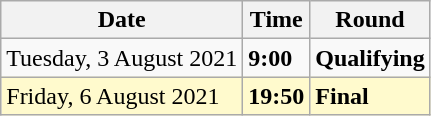<table class="wikitable">
<tr>
<th>Date</th>
<th>Time</th>
<th>Round</th>
</tr>
<tr>
<td>Tuesday, 3 August 2021</td>
<td><strong>9:00</strong></td>
<td><strong>Qualifying</strong></td>
</tr>
<tr style=background:lemonchiffon>
<td>Friday, 6 August 2021</td>
<td><strong>19:50</strong></td>
<td><strong>Final</strong></td>
</tr>
</table>
